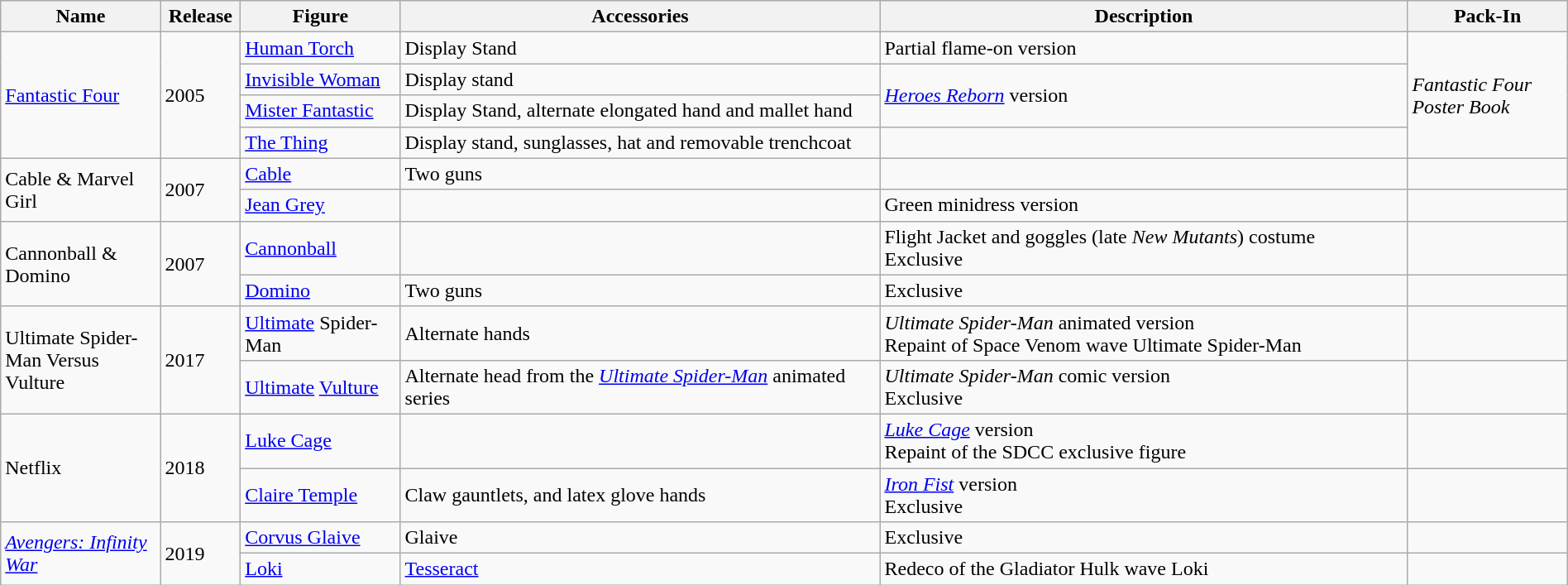<table class="wikitable" style="width:100%;">
<tr>
<th width=10%>Name</th>
<th width=5%>Release</th>
<th width=10%>Figure</th>
<th width=30%>Accessories</th>
<th width=33%>Description</th>
<th width=10%>Pack-In</th>
</tr>
<tr>
<td rowspan=4><a href='#'>Fantastic Four</a></td>
<td rowspan=4>2005</td>
<td><a href='#'>Human Torch</a></td>
<td>Display Stand</td>
<td>Partial flame-on version</td>
<td rowspan=4><em>Fantastic Four Poster Book</em></td>
</tr>
<tr>
<td><a href='#'>Invisible Woman</a></td>
<td>Display stand</td>
<td rowspan=2><em><a href='#'>Heroes Reborn</a></em> version</td>
</tr>
<tr>
<td><a href='#'>Mister Fantastic</a></td>
<td>Display Stand, alternate elongated hand and mallet hand</td>
</tr>
<tr>
<td><a href='#'>The Thing</a></td>
<td>Display stand, sunglasses, hat and removable trenchcoat</td>
<td></td>
</tr>
<tr>
<td rowspan=2>Cable & Marvel Girl</td>
<td rowspan=2>2007</td>
<td><a href='#'>Cable</a></td>
<td>Two guns</td>
<td></td>
<td></td>
</tr>
<tr>
<td><a href='#'>Jean Grey</a></td>
<td></td>
<td>Green minidress version</td>
<td></td>
</tr>
<tr>
<td rowspan=2>Cannonball & Domino</td>
<td rowspan=2>2007</td>
<td><a href='#'>Cannonball</a></td>
<td></td>
<td>Flight Jacket and goggles (late <em>New Mutants</em>) costume<br>Exclusive</td>
<td></td>
</tr>
<tr>
<td><a href='#'>Domino</a></td>
<td>Two guns</td>
<td>Exclusive</td>
<td></td>
</tr>
<tr>
<td rowspan=2>Ultimate Spider-Man Versus Vulture</td>
<td rowspan=2>2017</td>
<td><a href='#'>Ultimate</a> Spider-Man</td>
<td>Alternate hands</td>
<td><em>Ultimate Spider-Man</em> animated version<br>Repaint of Space Venom wave Ultimate Spider-Man</td>
<td></td>
</tr>
<tr>
<td><a href='#'>Ultimate</a> <a href='#'>Vulture</a></td>
<td>Alternate head from the <em><a href='#'>Ultimate Spider-Man</a></em> animated series</td>
<td><em>Ultimate Spider-Man</em> comic version<br>Exclusive</td>
<td></td>
</tr>
<tr>
<td rowspan=2>Netflix</td>
<td rowspan=2>2018</td>
<td><a href='#'>Luke Cage</a></td>
<td></td>
<td><em><a href='#'>Luke Cage</a></em> version<br>Repaint of the SDCC exclusive figure</td>
<td></td>
</tr>
<tr>
<td><a href='#'>Claire Temple</a></td>
<td>Claw gauntlets, and latex glove hands</td>
<td><em><a href='#'>Iron Fist</a></em> version<br>Exclusive</td>
<td></td>
</tr>
<tr>
<td rowspan=2><em><a href='#'>Avengers: Infinity War</a></em></td>
<td rowspan=2>2019</td>
<td><a href='#'>Corvus Glaive</a></td>
<td>Glaive</td>
<td>Exclusive</td>
<td></td>
</tr>
<tr>
<td><a href='#'>Loki</a></td>
<td><a href='#'>Tesseract</a></td>
<td>Redeco of the Gladiator Hulk wave Loki</td>
<td></td>
</tr>
</table>
